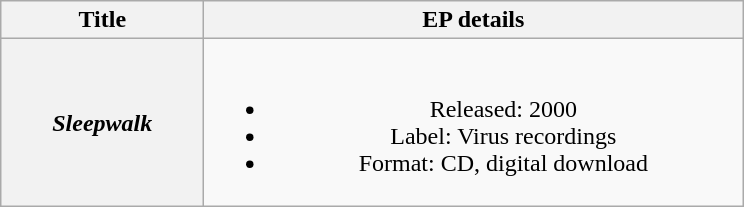<table class="wikitable" style="text-align:center;">
<tr>
<th scope="col" style="width:8em;">Title</th>
<th scope="col" style="width:22em;">EP details</th>
</tr>
<tr>
<th scope="row"><em>Sleepwalk</em></th>
<td><br><ul><li>Released: 2000</li><li>Label: Virus recordings</li><li>Format: CD, digital download</li></ul></td>
</tr>
</table>
